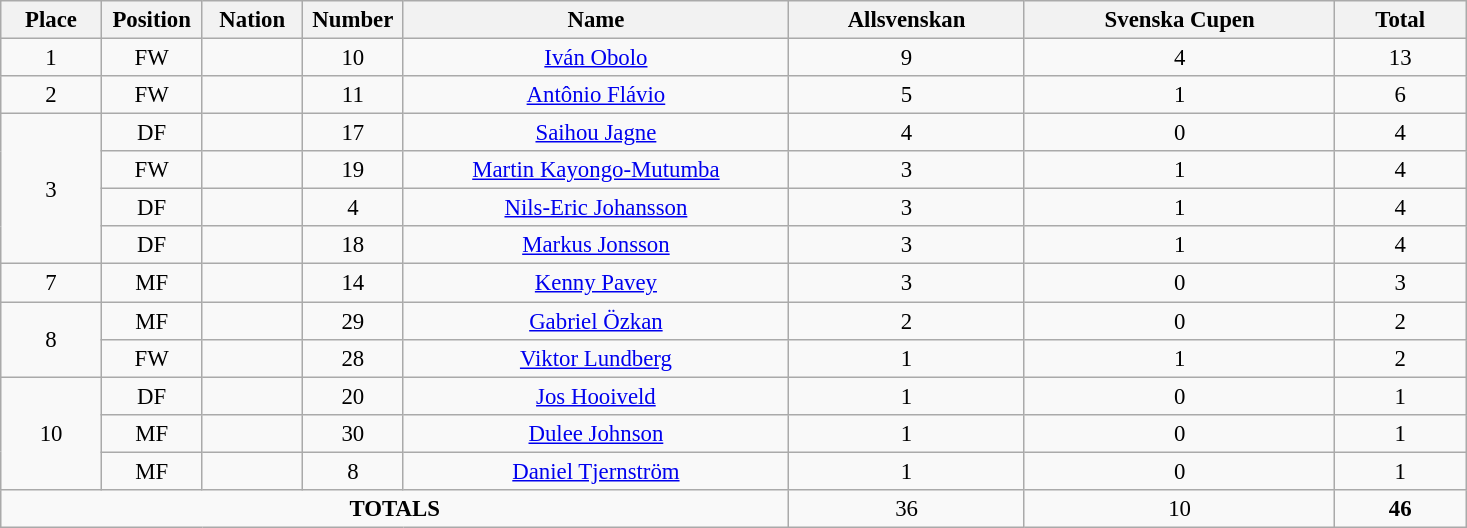<table class="wikitable" style="font-size: 95%; text-align: center;">
<tr>
<th width=60>Place</th>
<th width=60>Position</th>
<th width=60>Nation</th>
<th width=60>Number</th>
<th width=250>Name</th>
<th width=150>Allsvenskan</th>
<th width=200>Svenska Cupen</th>
<th width=80><strong>Total</strong></th>
</tr>
<tr>
<td>1</td>
<td>FW</td>
<td></td>
<td>10</td>
<td><a href='#'>Iván Obolo</a></td>
<td>9</td>
<td>4</td>
<td>13</td>
</tr>
<tr>
<td>2</td>
<td>FW</td>
<td></td>
<td>11</td>
<td><a href='#'>Antônio Flávio</a></td>
<td>5</td>
<td>1</td>
<td>6</td>
</tr>
<tr>
<td rowspan="4">3</td>
<td>DF</td>
<td></td>
<td>17</td>
<td><a href='#'>Saihou Jagne</a></td>
<td>4</td>
<td>0</td>
<td>4</td>
</tr>
<tr>
<td>FW</td>
<td></td>
<td>19</td>
<td><a href='#'>Martin Kayongo-Mutumba</a></td>
<td>3</td>
<td>1</td>
<td>4</td>
</tr>
<tr>
<td>DF</td>
<td></td>
<td>4</td>
<td><a href='#'>Nils-Eric Johansson</a></td>
<td>3</td>
<td>1</td>
<td>4</td>
</tr>
<tr>
<td>DF</td>
<td></td>
<td>18</td>
<td><a href='#'>Markus Jonsson</a></td>
<td>3</td>
<td>1</td>
<td>4</td>
</tr>
<tr>
<td>7</td>
<td>MF</td>
<td></td>
<td>14</td>
<td><a href='#'>Kenny Pavey</a></td>
<td>3</td>
<td>0</td>
<td>3</td>
</tr>
<tr>
<td rowspan="2">8</td>
<td>MF</td>
<td></td>
<td>29</td>
<td><a href='#'>Gabriel Özkan</a></td>
<td>2</td>
<td>0</td>
<td>2</td>
</tr>
<tr>
<td>FW</td>
<td></td>
<td>28</td>
<td><a href='#'>Viktor Lundberg</a></td>
<td>1</td>
<td>1</td>
<td>2</td>
</tr>
<tr>
<td rowspan="3">10</td>
<td>DF</td>
<td></td>
<td>20</td>
<td><a href='#'>Jos Hooiveld</a></td>
<td>1</td>
<td>0</td>
<td>1</td>
</tr>
<tr>
<td>MF</td>
<td></td>
<td>30</td>
<td><a href='#'>Dulee Johnson</a></td>
<td>1</td>
<td>0</td>
<td>1</td>
</tr>
<tr>
<td>MF</td>
<td></td>
<td>8</td>
<td><a href='#'>Daniel Tjernström</a></td>
<td>1</td>
<td>0</td>
<td>1</td>
</tr>
<tr>
<td colspan="5"><strong>TOTALS</strong></td>
<td>36</td>
<td>10</td>
<td><strong>46</strong></td>
</tr>
</table>
